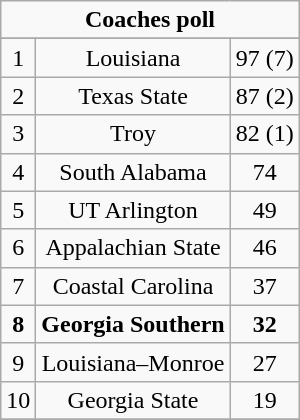<table class="wikitable">
<tr align="center">
<td align="center" Colspan="3"><strong>Coaches poll</strong></td>
</tr>
<tr align="center">
</tr>
<tr align="center">
<td>1</td>
<td>Louisiana</td>
<td>97 (7)</td>
</tr>
<tr align="center">
<td>2</td>
<td>Texas State</td>
<td>87 (2)</td>
</tr>
<tr align="center">
<td>3</td>
<td>Troy</td>
<td>82 (1)</td>
</tr>
<tr align="center">
<td>4</td>
<td>South Alabama</td>
<td>74</td>
</tr>
<tr align="center">
<td>5</td>
<td>UT Arlington</td>
<td>49</td>
</tr>
<tr align="center">
<td>6</td>
<td>Appalachian State</td>
<td>46</td>
</tr>
<tr align="center">
<td>7</td>
<td>Coastal Carolina</td>
<td>37</td>
</tr>
<tr align="center">
<td><strong>8</strong></td>
<td><strong>Georgia Southern</strong></td>
<td><strong>32</strong></td>
</tr>
<tr align="center">
<td>9</td>
<td>Louisiana–Monroe</td>
<td>27</td>
</tr>
<tr align="center">
<td>10</td>
<td>Georgia State</td>
<td>19</td>
</tr>
<tr align="center">
</tr>
</table>
